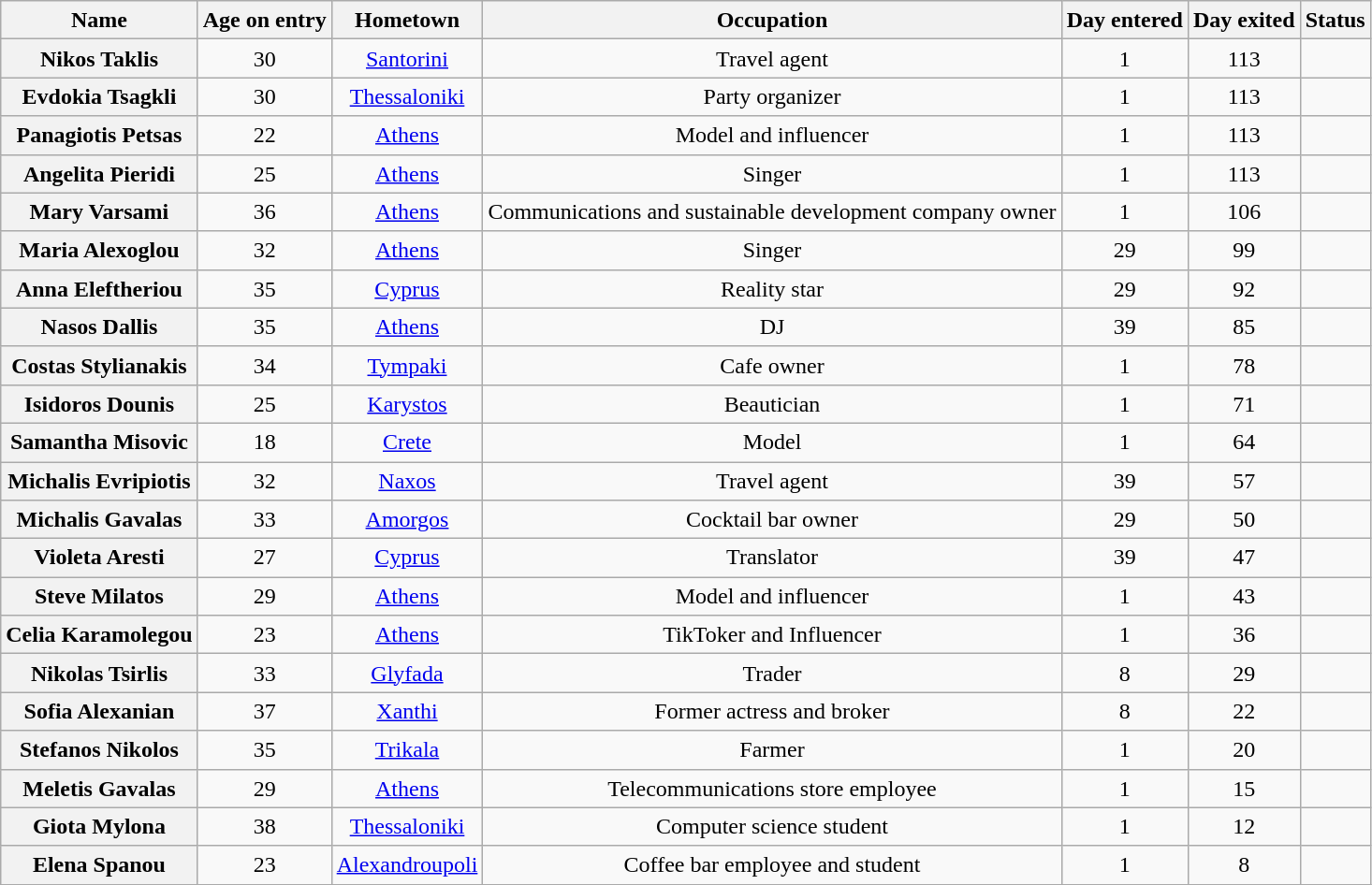<table class="wikitable sortable" style="text-align:center; line-height:20px; width:auto;">
<tr>
<th>Name</th>
<th>Age on entry</th>
<th>Hometown</th>
<th>Occupation</th>
<th>Day entered</th>
<th>Day exited</th>
<th>Status</th>
</tr>
<tr>
<th>Nikos Taklis</th>
<td>30</td>
<td><a href='#'>Santorini</a></td>
<td>Travel agent</td>
<td>1</td>
<td>113</td>
<td></td>
</tr>
<tr>
<th>Evdokia Tsagkli</th>
<td>30</td>
<td><a href='#'>Thessaloniki</a></td>
<td>Party organizer</td>
<td>1</td>
<td>113</td>
<td></td>
</tr>
<tr>
<th>Panagiotis Petsas</th>
<td>22</td>
<td><a href='#'>Athens</a></td>
<td>Model and influencer</td>
<td>1</td>
<td>113</td>
<td></td>
</tr>
<tr>
<th>Angelita Pieridi</th>
<td>25</td>
<td><a href='#'>Athens</a></td>
<td>Singer</td>
<td>1</td>
<td>113</td>
<td></td>
</tr>
<tr>
<th>Mary Varsami</th>
<td>36</td>
<td><a href='#'>Athens</a></td>
<td>Communications and sustainable development company owner</td>
<td>1</td>
<td>106</td>
<td></td>
</tr>
<tr>
<th>Maria Alexoglou</th>
<td>32</td>
<td><a href='#'>Athens</a></td>
<td>Singer</td>
<td>29</td>
<td>99</td>
<td></td>
</tr>
<tr>
<th>Anna Eleftheriou</th>
<td>35</td>
<td><a href='#'>Cyprus</a></td>
<td>Reality star</td>
<td>29</td>
<td>92</td>
<td></td>
</tr>
<tr>
<th>Nasos Dallis</th>
<td>35</td>
<td><a href='#'>Athens</a></td>
<td>DJ</td>
<td>39</td>
<td>85</td>
<td></td>
</tr>
<tr>
<th>Costas Stylianakis</th>
<td>34</td>
<td><a href='#'>Tympaki</a></td>
<td>Cafe owner</td>
<td>1</td>
<td>78</td>
<td></td>
</tr>
<tr>
<th>Isidoros Dounis</th>
<td>25</td>
<td><a href='#'>Karystos</a></td>
<td>Beautician</td>
<td>1</td>
<td>71</td>
<td></td>
</tr>
<tr>
<th>Samantha Misovic</th>
<td>18</td>
<td><a href='#'>Crete</a></td>
<td>Model</td>
<td>1</td>
<td>64</td>
<td></td>
</tr>
<tr>
<th>Michalis Evripiotis</th>
<td>32</td>
<td><a href='#'>Naxos</a></td>
<td>Travel agent</td>
<td>39</td>
<td>57</td>
<td></td>
</tr>
<tr>
<th>Michalis Gavalas</th>
<td>33</td>
<td><a href='#'>Amorgos</a></td>
<td>Cocktail bar owner</td>
<td>29</td>
<td>50</td>
<td></td>
</tr>
<tr>
<th>Violeta Aresti</th>
<td>27</td>
<td><a href='#'>Cyprus</a></td>
<td>Translator</td>
<td>39</td>
<td>47</td>
<td></td>
</tr>
<tr>
<th>Steve Milatos</th>
<td>29</td>
<td><a href='#'>Athens</a></td>
<td>Model and influencer</td>
<td>1</td>
<td>43</td>
<td></td>
</tr>
<tr>
<th>Celia Karamolegou</th>
<td>23</td>
<td><a href='#'>Athens</a></td>
<td>TikToker and Influencer</td>
<td>1</td>
<td>36</td>
<td></td>
</tr>
<tr>
<th>Nikolas Tsirlis</th>
<td>33</td>
<td><a href='#'>Glyfada</a></td>
<td>Trader</td>
<td>8</td>
<td>29</td>
<td></td>
</tr>
<tr>
<th>Sofia Alexanian</th>
<td>37</td>
<td><a href='#'>Xanthi</a></td>
<td>Former actress and broker</td>
<td>8</td>
<td>22</td>
<td></td>
</tr>
<tr>
<th>Stefanos Nikolos</th>
<td>35</td>
<td><a href='#'>Trikala</a></td>
<td>Farmer</td>
<td>1</td>
<td>20</td>
<td></td>
</tr>
<tr>
<th>Meletis Gavalas</th>
<td>29</td>
<td><a href='#'>Athens</a></td>
<td>Telecommunications store employee</td>
<td>1</td>
<td>15</td>
<td></td>
</tr>
<tr>
<th>Giota Mylona</th>
<td>38</td>
<td><a href='#'>Thessaloniki</a></td>
<td>Computer science student</td>
<td>1</td>
<td>12</td>
<td></td>
</tr>
<tr>
<th>Elena Spanou</th>
<td>23</td>
<td><a href='#'>Alexandroupoli</a></td>
<td>Coffee bar employee and student</td>
<td>1</td>
<td>8</td>
<td></td>
</tr>
<tr>
</tr>
</table>
